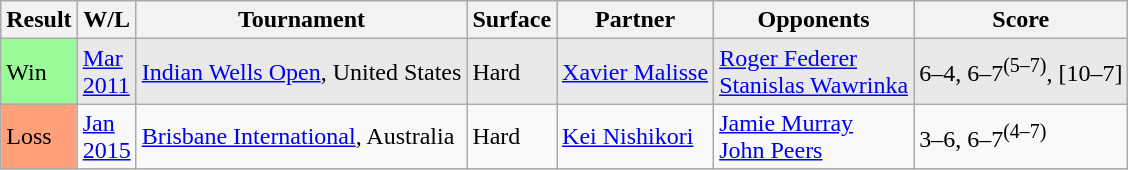<table class="sortable wikitable">
<tr>
<th style=width:40px>Result</th>
<th style=width:30px class=unsortable>W/L</th>
<th>Tournament</th>
<th>Surface</th>
<th>Partner</th>
<th>Opponents</th>
<th>Score</th>
</tr>
<tr style=background:#e9e9e9>
<td style=background:#98fb98>Win</td>
<td><a href='#'>Mar 2011</a></td>
<td><a href='#'>Indian Wells Open</a>, United States</td>
<td>Hard</td>
<td> <a href='#'>Xavier Malisse</a></td>
<td> <a href='#'>Roger Federer</a><br> <a href='#'>Stanislas Wawrinka</a></td>
<td>6–4, 6–7<sup>(5–7)</sup>, [10–7]</td>
</tr>
<tr>
<td style=background:#ffa07a>Loss</td>
<td><a href='#'>Jan 2015</a></td>
<td><a href='#'>Brisbane International</a>, Australia</td>
<td>Hard</td>
<td> <a href='#'>Kei Nishikori</a></td>
<td> <a href='#'>Jamie Murray</a><br> <a href='#'>John Peers</a></td>
<td>3–6, 6–7<sup>(4–7)</sup></td>
</tr>
</table>
